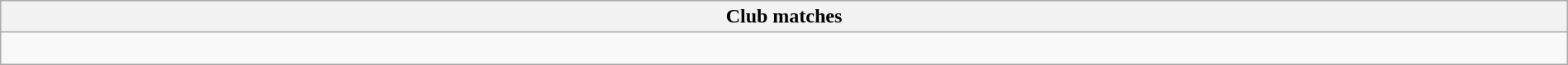<table class="wikitable collapsible collapsed" style="width:100%">
<tr>
<th>Club matches</th>
</tr>
<tr>
<td><br>


















</td>
</tr>
</table>
